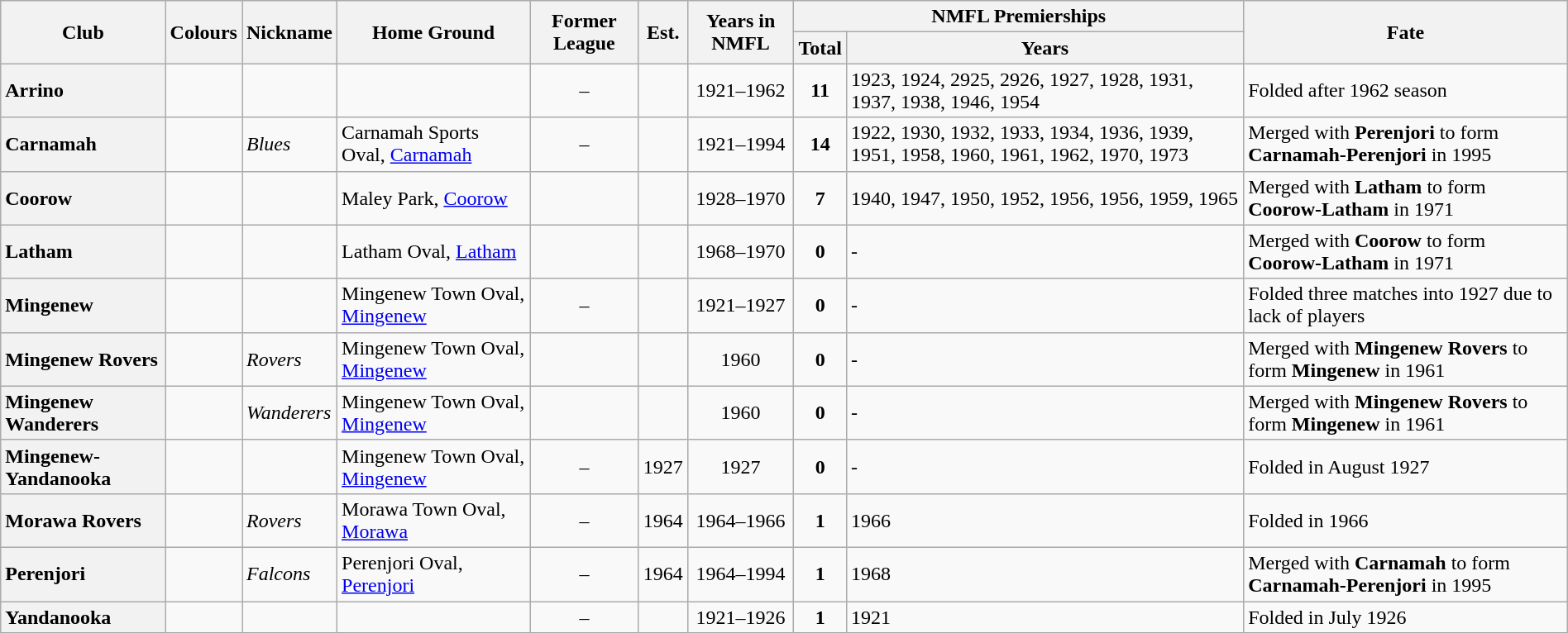<table class="wikitable sortable" style="text-align:center; width:100%">
<tr>
<th rowspan="2">Club</th>
<th rowspan="2">Colours</th>
<th rowspan="2">Nickname</th>
<th rowspan="2">Home Ground</th>
<th rowspan="2">Former League</th>
<th rowspan="2">Est.</th>
<th rowspan="2">Years in NMFL</th>
<th colspan="2">NMFL Premierships</th>
<th rowspan="2">Fate</th>
</tr>
<tr>
<th>Total</th>
<th>Years</th>
</tr>
<tr>
<th style="text-align:left">Arrino</th>
<td></td>
<td></td>
<td></td>
<td>–</td>
<td></td>
<td>1921–1962</td>
<td><strong>11</strong></td>
<td align="left">1923, 1924, 2925, 2926, 1927, 1928, 1931, 1937, 1938, 1946, 1954</td>
<td align="left">Folded after 1962 season</td>
</tr>
<tr>
<th style="text-align:left">Carnamah</th>
<td></td>
<td align="left"><em>Blues</em></td>
<td align="left">Carnamah Sports Oval, <a href='#'>Carnamah</a></td>
<td>–</td>
<td></td>
<td>1921–1994</td>
<td><strong>14</strong></td>
<td align="left">1922, 1930, 1932, 1933, 1934, 1936, 1939, 1951, 1958, 1960, 1961, 1962, 1970, 1973</td>
<td align="left">Merged with <strong>Perenjori</strong> to form <strong>Carnamah-Perenjori</strong> in 1995</td>
</tr>
<tr>
<th style="text-align:left">Coorow</th>
<td></td>
<td></td>
<td align="left">Maley Park, <a href='#'>Coorow</a></td>
<td></td>
<td></td>
<td>1928–1970</td>
<td><strong>7</strong></td>
<td align="left">1940, 1947, 1950, 1952, 1956, 1956, 1959, 1965</td>
<td align="left">Merged with <strong>Latham</strong> to form <strong>Coorow-Latham</strong> in 1971</td>
</tr>
<tr>
<th style="text-align:left">Latham</th>
<td></td>
<td></td>
<td align="left">Latham Oval, <a href='#'>Latham</a></td>
<td></td>
<td></td>
<td>1968–1970</td>
<td><strong>0</strong></td>
<td align="left">-</td>
<td align="left">Merged with <strong>Coorow</strong> to form <strong>Coorow-Latham</strong> in 1971</td>
</tr>
<tr>
<th style="text-align:left">Mingenew</th>
<td></td>
<td></td>
<td align="left">Mingenew Town Oval, <a href='#'>Mingenew</a></td>
<td>–</td>
<td></td>
<td>1921–1927</td>
<td><strong>0</strong></td>
<td align="left">-</td>
<td align="left">Folded three matches into 1927 due to lack of players</td>
</tr>
<tr>
<th style="text-align:left">Mingenew Rovers</th>
<td></td>
<td align="left"><em>Rovers</em></td>
<td align="left">Mingenew Town Oval, <a href='#'>Mingenew</a></td>
<td></td>
<td></td>
<td>1960</td>
<td><strong>0</strong></td>
<td align="left">-</td>
<td align="left">Merged with <strong>Mingenew Rovers</strong> to form <strong>Mingenew</strong> in 1961</td>
</tr>
<tr>
<th style="text-align:left">Mingenew Wanderers</th>
<td></td>
<td align="left"><em>Wanderers</em></td>
<td align="left">Mingenew Town Oval, <a href='#'>Mingenew</a></td>
<td></td>
<td></td>
<td>1960</td>
<td><strong>0</strong></td>
<td align="left">-</td>
<td align="left">Merged with <strong>Mingenew Rovers</strong> to form <strong>Mingenew</strong> in 1961</td>
</tr>
<tr>
<th style="text-align:left">Mingenew-Yandanooka</th>
<td></td>
<td></td>
<td align="left">Mingenew Town Oval, <a href='#'>Mingenew</a></td>
<td>–</td>
<td>1927</td>
<td>1927</td>
<td><strong>0</strong></td>
<td align="left">-</td>
<td align="left">Folded in August 1927</td>
</tr>
<tr>
<th style="text-align:left">Morawa Rovers</th>
<td></td>
<td align="left"><em>Rovers</em></td>
<td align="left">Morawa Town Oval, <a href='#'>Morawa</a></td>
<td>–</td>
<td>1964</td>
<td>1964–1966</td>
<td><strong>1</strong></td>
<td align="left">1966</td>
<td align="left">Folded in 1966</td>
</tr>
<tr>
<th style="text-align:left">Perenjori</th>
<td></td>
<td align="left"><em>Falcons</em></td>
<td align="left">Perenjori Oval, <a href='#'>Perenjori</a></td>
<td>–</td>
<td>1964</td>
<td>1964–1994</td>
<td><strong>1</strong></td>
<td align="left">1968</td>
<td align="left">Merged with <strong>Carnamah</strong> to form <strong>Carnamah-Perenjori</strong> in 1995</td>
</tr>
<tr>
<th style="text-align:left">Yandanooka</th>
<td></td>
<td></td>
<td></td>
<td>–</td>
<td></td>
<td>1921–1926</td>
<td><strong>1</strong></td>
<td align="left">1921</td>
<td align="left">Folded in July 1926</td>
</tr>
</table>
